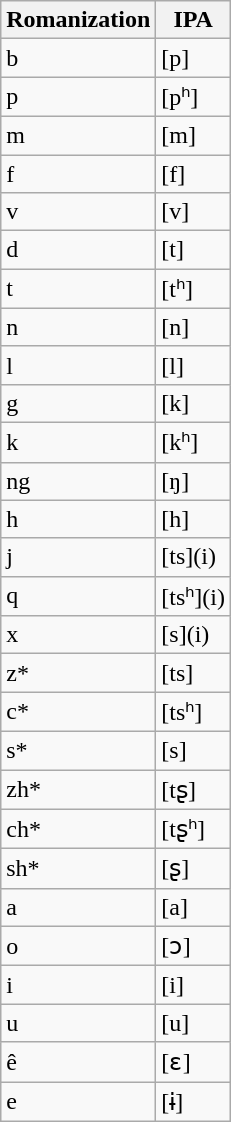<table class="wikitable">
<tr>
<th>Romanization</th>
<th>IPA</th>
</tr>
<tr>
<td>b</td>
<td>[p]</td>
</tr>
<tr>
<td>p</td>
<td>[pʰ]</td>
</tr>
<tr>
<td>m</td>
<td>[m]</td>
</tr>
<tr>
<td>f</td>
<td>[f]</td>
</tr>
<tr>
<td>v</td>
<td>[v]</td>
</tr>
<tr>
<td>d</td>
<td>[t]</td>
</tr>
<tr>
<td>t</td>
<td>[tʰ]</td>
</tr>
<tr>
<td>n</td>
<td>[n]</td>
</tr>
<tr>
<td>l</td>
<td>[l]</td>
</tr>
<tr>
<td>g</td>
<td>[k]</td>
</tr>
<tr>
<td>k</td>
<td>[kʰ]</td>
</tr>
<tr>
<td>ng</td>
<td>[ŋ]</td>
</tr>
<tr>
<td>h</td>
<td>[h]</td>
</tr>
<tr>
<td>j</td>
<td>[ts](i)</td>
</tr>
<tr>
<td>q</td>
<td>[tsʰ](i)</td>
</tr>
<tr>
<td>x</td>
<td>[s](i)</td>
</tr>
<tr>
<td>z*</td>
<td>[ts]</td>
</tr>
<tr>
<td>c*</td>
<td>[tsʰ]</td>
</tr>
<tr>
<td>s*</td>
<td>[s]</td>
</tr>
<tr>
<td>zh*</td>
<td>[tʂ]</td>
</tr>
<tr>
<td>ch*</td>
<td>[tʂʰ]</td>
</tr>
<tr>
<td>sh*</td>
<td>[ʂ]</td>
</tr>
<tr>
<td>a</td>
<td>[a]</td>
</tr>
<tr>
<td>o</td>
<td>[ɔ]</td>
</tr>
<tr>
<td>i</td>
<td>[i]</td>
</tr>
<tr>
<td>u</td>
<td>[u]</td>
</tr>
<tr>
<td>ê</td>
<td>[ɛ]</td>
</tr>
<tr>
<td>e</td>
<td>[ɨ]</td>
</tr>
</table>
